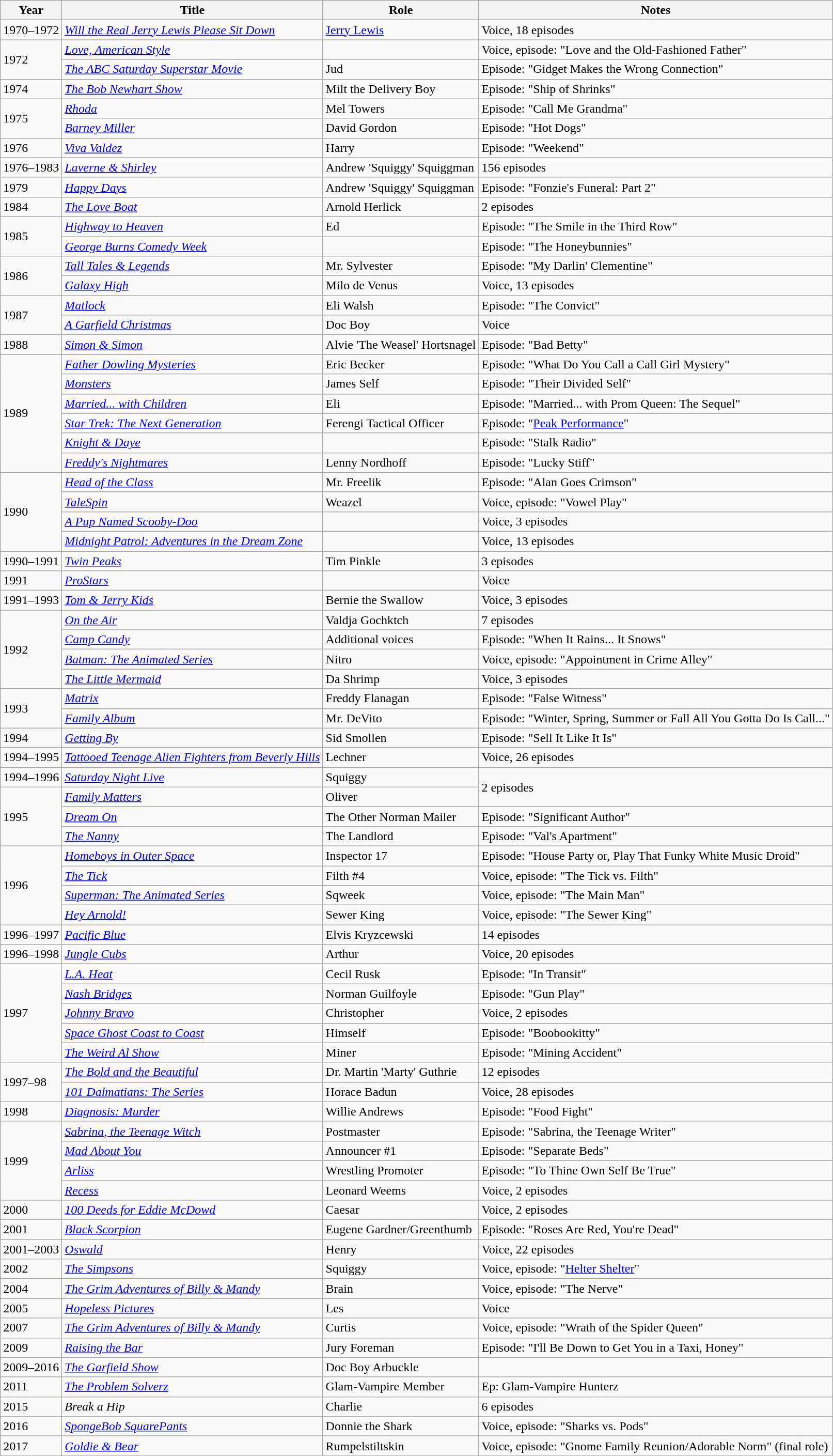<table class="wikitable">
<tr>
<th>Year</th>
<th>Title</th>
<th>Role</th>
<th>Notes</th>
</tr>
<tr>
<td>1970–1972</td>
<td><em><a href='#'>Will the Real Jerry Lewis Please Sit Down</a></em></td>
<td><a href='#'>Jerry Lewis</a></td>
<td>Voice, 18 episodes</td>
</tr>
<tr>
<td rowspan=2>1972</td>
<td><em><a href='#'>Love, American Style</a></em></td>
<td></td>
<td>Voice, episode: "Love and the Old-Fashioned Father"</td>
</tr>
<tr>
<td><em><a href='#'>The ABC Saturday Superstar Movie</a></em></td>
<td>Jud</td>
<td>Episode: "Gidget Makes the Wrong Connection"</td>
</tr>
<tr>
<td>1974</td>
<td><em><a href='#'>The Bob Newhart Show</a></em></td>
<td>Milt the Delivery Boy</td>
<td>Episode: "Ship of Shrinks"</td>
</tr>
<tr>
<td rowspan=2>1975</td>
<td><em><a href='#'>Rhoda</a></em></td>
<td>Mel Towers</td>
<td>Episode: "Call Me Grandma"</td>
</tr>
<tr>
<td><em><a href='#'>Barney Miller</a></em></td>
<td>David Gordon</td>
<td>Episode: "Hot Dogs"</td>
</tr>
<tr>
<td>1976</td>
<td><em><a href='#'>Viva Valdez</a></em></td>
<td>Harry</td>
<td>Episode: "Weekend"</td>
</tr>
<tr>
<td>1976–1983</td>
<td><em><a href='#'>Laverne & Shirley</a></em></td>
<td>Andrew 'Squiggy' Squiggman</td>
<td>156 episodes</td>
</tr>
<tr>
<td>1979</td>
<td><em><a href='#'>Happy Days</a></em></td>
<td>Andrew 'Squiggy' Squiggman</td>
<td>Episode: "Fonzie's Funeral: Part 2"</td>
</tr>
<tr>
<td>1984</td>
<td><em><a href='#'>The Love Boat</a></em></td>
<td>Arnold Herlick</td>
<td>2 episodes</td>
</tr>
<tr>
<td rowspan=2>1985</td>
<td><em><a href='#'>Highway to Heaven</a></em></td>
<td>Ed</td>
<td>Episode: "The Smile in the Third Row"</td>
</tr>
<tr>
<td><em><a href='#'>George Burns Comedy Week</a></em></td>
<td></td>
<td>Episode: "The Honeybunnies"</td>
</tr>
<tr>
<td rowspan=2>1986</td>
<td><em><a href='#'>Tall Tales & Legends</a></em></td>
<td>Mr. Sylvester</td>
<td>Episode: "My Darlin' Clementine"</td>
</tr>
<tr>
<td><em><a href='#'>Galaxy High</a></em></td>
<td>Milo de Venus</td>
<td>Voice, 13 episodes</td>
</tr>
<tr>
<td rowspan=2>1987</td>
<td><em><a href='#'>Matlock</a></em></td>
<td>Eli Walsh</td>
<td>Episode: "The Convict"</td>
</tr>
<tr>
<td><em><a href='#'>A Garfield Christmas</a></em></td>
<td>Doc Boy</td>
<td>Voice</td>
</tr>
<tr>
<td>1988</td>
<td><em><a href='#'>Simon & Simon</a></em></td>
<td>Alvie 'The Weasel' Hortsnagel</td>
<td>Episode: "Bad Betty"</td>
</tr>
<tr>
<td rowspan=6>1989</td>
<td><em><a href='#'>Father Dowling Mysteries</a></em></td>
<td>Eric Becker</td>
<td>Episode: "What Do You Call a Call Girl Mystery"</td>
</tr>
<tr>
<td><em><a href='#'>Monsters</a></em></td>
<td>James Self</td>
<td>Episode: "Their Divided Self"</td>
</tr>
<tr>
<td><em><a href='#'>Married... with Children</a></em></td>
<td>Eli</td>
<td>Episode: "Married... with Prom Queen: The Sequel"</td>
</tr>
<tr>
<td><em><a href='#'>Star Trek: The Next Generation</a></em></td>
<td>Ferengi Tactical Officer</td>
<td>Episode: "<a href='#'>Peak Performance</a>"</td>
</tr>
<tr>
<td><em><a href='#'>Knight & Daye</a></em></td>
<td></td>
<td>Episode: "Stalk Radio"</td>
</tr>
<tr>
<td><em><a href='#'>Freddy's Nightmares</a></em></td>
<td>Lenny Nordhoff</td>
<td>Episode: "Lucky Stiff"</td>
</tr>
<tr>
<td rowspan=4>1990</td>
<td><em><a href='#'>Head of the Class</a></em></td>
<td>Mr. Freelik</td>
<td>Episode: "Alan Goes Crimson"</td>
</tr>
<tr>
<td><em><a href='#'>TaleSpin</a></em></td>
<td>Weazel</td>
<td>Voice, episode: "Vowel Play"</td>
</tr>
<tr>
<td><em><a href='#'>A Pup Named Scooby-Doo</a></em></td>
<td></td>
<td>Voice, 3 episodes</td>
</tr>
<tr>
<td><em><a href='#'>Midnight Patrol: Adventures in the Dream Zone</a></em></td>
<td></td>
<td>Voice, 13 episodes</td>
</tr>
<tr>
<td>1990–1991</td>
<td><em><a href='#'>Twin Peaks</a></em></td>
<td>Tim Pinkle</td>
<td>3 episodes</td>
</tr>
<tr>
<td>1991</td>
<td><em><a href='#'>ProStars</a></em></td>
<td></td>
<td>Voice</td>
</tr>
<tr>
<td>1991–1993</td>
<td><em><a href='#'>Tom & Jerry Kids</a></em></td>
<td>Bernie the Swallow</td>
<td>Voice, 3 episodes</td>
</tr>
<tr>
<td rowspan=4>1992</td>
<td><em><a href='#'>On the Air</a></em></td>
<td>Valdja Gochktch</td>
<td>7 episodes</td>
</tr>
<tr>
<td><em><a href='#'>Camp Candy</a></em></td>
<td>Additional voices</td>
<td>Episode: "When It Rains... It Snows"</td>
</tr>
<tr>
<td><em><a href='#'>Batman: The Animated Series</a></em></td>
<td>Nitro</td>
<td>Voice, episode: "Appointment in Crime Alley"</td>
</tr>
<tr>
<td><em><a href='#'>The Little Mermaid</a></em></td>
<td>Da Shrimp</td>
<td>Voice, 3 episodes</td>
</tr>
<tr>
<td rowspan=2>1993</td>
<td><em><a href='#'>Matrix</a></em></td>
<td>Freddy Flanagan</td>
<td>Episode: "False Witness"</td>
</tr>
<tr>
<td><em><a href='#'>Family Album</a></em></td>
<td>Mr. DeVito</td>
<td>Episode: "Winter, Spring, Summer or Fall All You Gotta Do Is Call..."</td>
</tr>
<tr>
<td>1994</td>
<td><em><a href='#'>Getting By</a></em></td>
<td>Sid Smollen</td>
<td>Episode: "Sell It Like It Is"</td>
</tr>
<tr>
<td>1994–1995</td>
<td><em><a href='#'>Tattooed Teenage Alien Fighters from Beverly Hills</a></em></td>
<td>Lechner</td>
<td>Voice, 26 episodes</td>
</tr>
<tr>
<td>1994–1996</td>
<td><em><a href='#'>Saturday Night Live</a></em></td>
<td>Squiggy</td>
<td rowspan=2>2 episodes</td>
</tr>
<tr>
<td rowspan=3>1995</td>
<td><em><a href='#'>Family Matters</a></em></td>
<td>Oliver</td>
</tr>
<tr>
<td><em><a href='#'>Dream On</a></em></td>
<td>The Other Norman Mailer</td>
<td>Episode: "Significant Author"</td>
</tr>
<tr>
<td><em><a href='#'>The Nanny</a></em></td>
<td>The Landlord</td>
<td>Episode: "Val's Apartment"</td>
</tr>
<tr>
<td rowspan=4>1996</td>
<td><em><a href='#'>Homeboys in Outer Space</a></em></td>
<td>Inspector 17</td>
<td>Episode: "House Party or, Play That Funky White Music Droid"</td>
</tr>
<tr>
<td><em><a href='#'>The Tick</a></em></td>
<td>Filth #4</td>
<td>Voice, episode: "The Tick vs. Filth"</td>
</tr>
<tr>
<td><em><a href='#'>Superman: The Animated Series</a></em></td>
<td>Sqweek</td>
<td>Voice, episode: "The Main Man"</td>
</tr>
<tr>
<td><em><a href='#'>Hey Arnold!</a></em></td>
<td>Sewer King</td>
<td>Voice, episode: "The Sewer King"</td>
</tr>
<tr>
<td>1996–1997</td>
<td><em><a href='#'>Pacific Blue</a></em></td>
<td>Elvis Kryzcewski</td>
<td>14 episodes</td>
</tr>
<tr>
<td>1996–1998</td>
<td><em><a href='#'>Jungle Cubs</a></em></td>
<td>Arthur</td>
<td>Voice, 20 episodes</td>
</tr>
<tr>
<td rowspan=5>1997</td>
<td><em><a href='#'>L.A. Heat</a></em></td>
<td>Cecil Rusk</td>
<td>Episode: "In Transit"</td>
</tr>
<tr>
<td><em><a href='#'>Nash Bridges</a></em></td>
<td>Norman Guilfoyle</td>
<td>Episode: "Gun Play"</td>
</tr>
<tr>
<td><em><a href='#'>Johnny Bravo</a></em></td>
<td>Christopher</td>
<td>Voice, 2 episodes</td>
</tr>
<tr>
<td><em><a href='#'>Space Ghost Coast to Coast</a></em></td>
<td>Himself</td>
<td>Episode: "Boobookitty"</td>
</tr>
<tr>
<td><em><a href='#'>The Weird Al Show</a></em></td>
<td>Miner</td>
<td>Episode: "Mining Accident"</td>
</tr>
<tr>
<td rowspan=2>1997–98</td>
<td><em><a href='#'>The Bold and the Beautiful</a></em></td>
<td>Dr. Martin 'Marty' Guthrie</td>
<td>12 episodes</td>
</tr>
<tr>
<td><em><a href='#'>101 Dalmatians: The Series</a></em></td>
<td>Horace Badun</td>
<td>Voice, 28 episodes</td>
</tr>
<tr>
<td>1998</td>
<td><em><a href='#'>Diagnosis: Murder</a></em></td>
<td>Willie Andrews</td>
<td>Episode: "Food Fight"</td>
</tr>
<tr>
<td rowspan=4>1999</td>
<td><em><a href='#'>Sabrina, the Teenage Witch</a></em></td>
<td>Postmaster</td>
<td>Episode: "Sabrina, the Teenage Writer"</td>
</tr>
<tr>
<td><em><a href='#'>Mad About You</a></em></td>
<td>Announcer #1</td>
<td>Episode: "Separate Beds"</td>
</tr>
<tr>
<td><em><a href='#'>Arliss</a></em></td>
<td>Wrestling Promoter</td>
<td>Episode: "To Thine Own Self Be True"</td>
</tr>
<tr>
<td><em><a href='#'>Recess</a></em></td>
<td>Leonard Weems</td>
<td>Voice, 2 episodes</td>
</tr>
<tr>
<td>2000</td>
<td><em><a href='#'>100 Deeds for Eddie McDowd</a></em></td>
<td>Caesar</td>
<td>Voice, 2 episodes</td>
</tr>
<tr>
<td>2001</td>
<td><em><a href='#'>Black Scorpion</a></em></td>
<td>Eugene Gardner/Greenthumb</td>
<td>Episode: "Roses Are Red, You're Dead"</td>
</tr>
<tr>
<td>2001–2003</td>
<td><em><a href='#'>Oswald</a></em></td>
<td>Henry</td>
<td>Voice, 22 episodes</td>
</tr>
<tr>
<td>2002</td>
<td><em><a href='#'>The Simpsons</a></em></td>
<td>Squiggy</td>
<td>Voice, episode: "<a href='#'>Helter Shelter</a>"</td>
</tr>
<tr>
<td>2004</td>
<td><em><a href='#'>The Grim Adventures of Billy & Mandy</a></em></td>
<td>Brain</td>
<td>Voice, episode: "The Nerve"</td>
</tr>
<tr>
<td>2005</td>
<td><em><a href='#'>Hopeless Pictures</a></em></td>
<td>Les</td>
<td>Voice</td>
</tr>
<tr>
<td>2007</td>
<td><em><a href='#'>The Grim Adventures of Billy & Mandy</a></em></td>
<td>Curtis</td>
<td>Voice, episode: "Wrath of the Spider Queen"</td>
</tr>
<tr>
<td>2009</td>
<td><em><a href='#'>Raising the Bar</a></em></td>
<td>Jury Foreman</td>
<td>Episode: "I'll Be Down to Get You in a Taxi, Honey"</td>
</tr>
<tr>
<td>2009–2016</td>
<td><em><a href='#'>The Garfield Show</a></em></td>
<td>Doc Boy Arbuckle</td>
<td></td>
</tr>
<tr>
<td>2011</td>
<td><em><a href='#'>The Problem Solverz</a></em></td>
<td>Glam-Vampire Member</td>
<td>Ep: Glam-Vampire Hunterz</td>
</tr>
<tr>
<td>2015</td>
<td><em>Break a Hip</em></td>
<td>Charlie</td>
<td>6 episodes</td>
</tr>
<tr>
<td>2016</td>
<td><em><a href='#'>SpongeBob SquarePants</a></em></td>
<td>Donnie the Shark</td>
<td>Voice, episode: "Sharks vs. Pods"</td>
</tr>
<tr>
<td>2017</td>
<td><em><a href='#'>Goldie & Bear</a></em></td>
<td>Rumpelstiltskin</td>
<td>Voice, episode: "Gnome Family Reunion/Adorable Norm" (final role)</td>
</tr>
</table>
